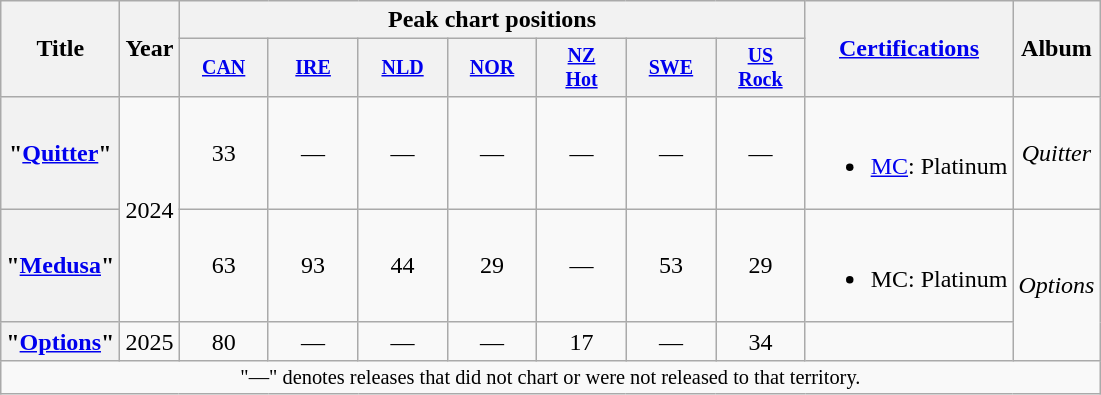<table class="wikitable plainrowheaders" style="text-align:center;">
<tr>
<th scope="col" rowspan="2">Title</th>
<th scope="col" rowspan="2">Year</th>
<th scope="col" colspan="7">Peak chart positions</th>
<th scope="col" rowspan="2"><a href='#'>Certifications</a></th>
<th scope="col" rowspan="2">Album</th>
</tr>
<tr style="font-size:smaller;">
<th scope="col" style="width:4em;"><a href='#'>CAN</a><br></th>
<th scope="col" style="width:4em;"><a href='#'>IRE</a><br></th>
<th scope="col" style="width:4em;"><a href='#'>NLD</a><br></th>
<th scope="col" style="width:4em;"><a href='#'>NOR</a><br></th>
<th scope="col" style="width:4em;"><a href='#'>NZ<br>Hot</a><br></th>
<th scope="col" style="width:4em;"><a href='#'>SWE</a><br></th>
<th scope="col" style="width:4em;"><a href='#'>US<br>Rock</a><br></th>
</tr>
<tr>
<th scope="row">"<a href='#'>Quitter</a>"</th>
<td rowspan="2">2024</td>
<td>33</td>
<td>—</td>
<td>—</td>
<td>—</td>
<td>—</td>
<td>—</td>
<td>—</td>
<td><br><ul><li><a href='#'>MC</a>: Platinum</li></ul></td>
<td><em>Quitter</em></td>
</tr>
<tr>
<th scope="row">"<a href='#'>Medusa</a>"</th>
<td>63</td>
<td>93</td>
<td>44</td>
<td>29</td>
<td>—</td>
<td>53</td>
<td>29</td>
<td><br><ul><li>MC: Platinum</li></ul></td>
<td rowspan="2"><em>Options</em></td>
</tr>
<tr>
<th scope="row">"<a href='#'>Options</a>"</th>
<td>2025</td>
<td>80</td>
<td>—</td>
<td>—</td>
<td>—</td>
<td>17</td>
<td>—</td>
<td>34</td>
</tr>
<tr>
<td colspan="13" style="font-size:85%">"—" denotes releases that did not chart or were not released to that territory.</td>
</tr>
</table>
